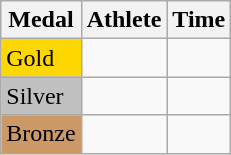<table class="wikitable">
<tr>
<th>Medal</th>
<th>Athlete</th>
<th>Time</th>
</tr>
<tr>
<td bgcolor="gold">Gold</td>
<td></td>
<td></td>
</tr>
<tr>
<td bgcolor="silver">Silver</td>
<td></td>
<td></td>
</tr>
<tr>
<td bgcolor="CC9966">Bronze</td>
<td></td>
<td></td>
</tr>
</table>
